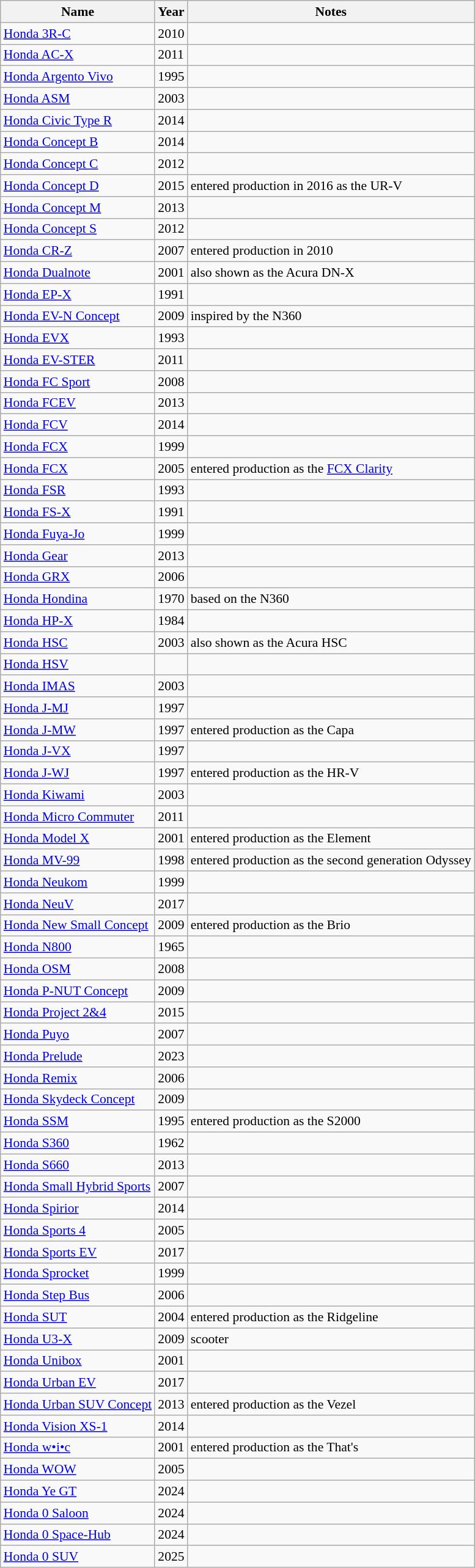<table class="wikitable sortable" style="font-size: 0.90em">
<tr>
<th>Name</th>
<th>Year</th>
<th class="unsortable">Notes</th>
</tr>
<tr>
<td><a href='#'>Honda 3R-C</a></td>
<td>2010</td>
<td></td>
</tr>
<tr>
<td><a href='#'>Honda AC-X</a></td>
<td>2011</td>
<td></td>
</tr>
<tr>
<td><a href='#'>Honda Argento Vivo</a></td>
<td>1995</td>
<td></td>
</tr>
<tr>
<td><a href='#'>Honda ASM</a></td>
<td>2003</td>
<td></td>
</tr>
<tr>
<td><a href='#'>Honda Civic Type R</a></td>
<td>2014</td>
<td></td>
</tr>
<tr>
<td><a href='#'>Honda Concept B</a></td>
<td>2014</td>
<td></td>
</tr>
<tr>
<td><a href='#'>Honda Concept C</a></td>
<td>2012</td>
<td></td>
</tr>
<tr>
<td><a href='#'>Honda Concept D</a></td>
<td>2015</td>
<td>entered production in 2016 as the UR-V</td>
</tr>
<tr>
<td><a href='#'>Honda Concept M</a></td>
<td>2013</td>
<td></td>
</tr>
<tr>
<td><a href='#'>Honda Concept S</a></td>
<td>2012</td>
<td></td>
</tr>
<tr>
<td><a href='#'>Honda CR-Z</a></td>
<td>2007</td>
<td>entered production in 2010</td>
</tr>
<tr>
<td><a href='#'>Honda Dualnote</a></td>
<td>2001</td>
<td>also shown as the Acura DN-X</td>
</tr>
<tr>
<td><a href='#'>Honda EP-X</a></td>
<td>1991</td>
<td></td>
</tr>
<tr>
<td><a href='#'>Honda EV-N Concept</a></td>
<td>2009</td>
<td>inspired by the N360</td>
</tr>
<tr>
<td><a href='#'>Honda EVX</a></td>
<td>1993</td>
<td></td>
</tr>
<tr>
<td><a href='#'>Honda EV-STER</a></td>
<td>2011</td>
<td></td>
</tr>
<tr>
<td><a href='#'>Honda FC Sport</a></td>
<td>2008</td>
<td></td>
</tr>
<tr>
<td><a href='#'>Honda FCEV</a></td>
<td>2013</td>
<td></td>
</tr>
<tr>
<td><a href='#'>Honda FCV</a></td>
<td>2014</td>
<td></td>
</tr>
<tr>
<td><a href='#'>Honda FCX</a></td>
<td>1999</td>
<td></td>
</tr>
<tr>
<td><a href='#'>Honda FCX</a></td>
<td>2005</td>
<td>entered production as the <a href='#'>FCX Clarity</a></td>
</tr>
<tr>
<td><a href='#'>Honda FSR</a></td>
<td>1993</td>
<td></td>
</tr>
<tr>
<td><a href='#'>Honda FS-X</a></td>
<td>1991</td>
<td></td>
</tr>
<tr>
<td><a href='#'>Honda Fuya-Jo</a></td>
<td>1999</td>
<td></td>
</tr>
<tr>
<td><a href='#'>Honda Gear</a></td>
<td>2013</td>
<td></td>
</tr>
<tr>
<td><a href='#'>Honda GRX</a></td>
<td>2006</td>
<td></td>
</tr>
<tr>
<td><a href='#'>Honda Hondina</a></td>
<td>1970</td>
<td>based on the N360</td>
</tr>
<tr>
<td><a href='#'>Honda HP-X</a></td>
<td>1984</td>
<td></td>
</tr>
<tr>
<td><a href='#'>Honda HSC</a></td>
<td>2003</td>
<td>also shown as the Acura HSC</td>
</tr>
<tr>
<td><a href='#'>Honda HSV</a></td>
<td></td>
<td></td>
</tr>
<tr>
<td><a href='#'>Honda IMAS</a></td>
<td>2003</td>
<td></td>
</tr>
<tr>
<td><a href='#'>Honda J-MJ</a></td>
<td>1997</td>
<td></td>
</tr>
<tr>
<td><a href='#'>Honda J-MW</a></td>
<td>1997</td>
<td>entered production as the Capa</td>
</tr>
<tr>
<td><a href='#'>Honda J-VX</a></td>
<td>1997</td>
<td></td>
</tr>
<tr>
<td><a href='#'>Honda J-WJ</a></td>
<td>1997</td>
<td>entered production as the HR-V</td>
</tr>
<tr>
<td><a href='#'>Honda Kiwami</a></td>
<td>2003</td>
<td></td>
</tr>
<tr>
<td><a href='#'>Honda Micro Commuter</a></td>
<td>2011</td>
<td></td>
</tr>
<tr>
<td><a href='#'>Honda Model X</a></td>
<td>2001</td>
<td>entered production as the Element</td>
</tr>
<tr>
<td><a href='#'>Honda MV-99</a></td>
<td>1998</td>
<td>entered production as the second generation Odyssey</td>
</tr>
<tr>
<td><a href='#'>Honda Neukom</a></td>
<td>1999</td>
<td></td>
</tr>
<tr>
<td><a href='#'>Honda NeuV</a></td>
<td>2017</td>
<td></td>
</tr>
<tr>
<td><a href='#'>Honda New Small Concept</a></td>
<td>2009</td>
<td>entered production as the Brio</td>
</tr>
<tr>
<td><a href='#'>Honda N800</a></td>
<td>1965</td>
<td></td>
</tr>
<tr>
<td><a href='#'>Honda OSM</a></td>
<td>2008</td>
<td></td>
</tr>
<tr>
<td><a href='#'>Honda P-NUT Concept</a></td>
<td>2009</td>
<td></td>
</tr>
<tr>
<td><a href='#'>Honda Project 2&4</a></td>
<td>2015</td>
<td></td>
</tr>
<tr>
<td><a href='#'>Honda Puyo</a></td>
<td>2007</td>
<td></td>
</tr>
<tr>
<td><a href='#'>Honda Prelude</a></td>
<td>2023</td>
<td></td>
</tr>
<tr>
<td><a href='#'>Honda Remix</a></td>
<td>2006</td>
<td></td>
</tr>
<tr>
<td><a href='#'>Honda Skydeck Concept</a></td>
<td>2009</td>
<td></td>
</tr>
<tr>
<td><a href='#'>Honda SSM</a></td>
<td>1995</td>
<td>entered production as the S2000</td>
</tr>
<tr>
<td><a href='#'>Honda S360</a></td>
<td>1962</td>
<td></td>
</tr>
<tr>
<td><a href='#'>Honda S660</a></td>
<td>2013</td>
<td></td>
</tr>
<tr>
<td><a href='#'>Honda Small Hybrid Sports</a></td>
<td>2007</td>
<td></td>
</tr>
<tr>
<td><a href='#'>Honda Spirior</a></td>
<td>2014</td>
<td></td>
</tr>
<tr>
<td><a href='#'>Honda Sports 4</a></td>
<td>2005</td>
<td></td>
</tr>
<tr>
<td><a href='#'>Honda Sports EV</a></td>
<td>2017</td>
<td></td>
</tr>
<tr>
<td><a href='#'>Honda Sprocket</a></td>
<td>1999</td>
<td></td>
</tr>
<tr>
<td><a href='#'>Honda Step Bus</a></td>
<td>2006</td>
<td></td>
</tr>
<tr>
<td><a href='#'>Honda SUT</a></td>
<td>2004</td>
<td>entered production as the Ridgeline</td>
</tr>
<tr>
<td><a href='#'>Honda U3-X</a></td>
<td>2009</td>
<td>scooter</td>
</tr>
<tr>
<td><a href='#'>Honda Unibox</a></td>
<td>2001</td>
<td></td>
</tr>
<tr>
<td><a href='#'>Honda Urban EV</a></td>
<td>2017</td>
<td></td>
</tr>
<tr>
<td><a href='#'>Honda Urban SUV Concept</a></td>
<td>2013</td>
<td>entered production as the Vezel</td>
</tr>
<tr>
<td><a href='#'>Honda Vision XS-1</a></td>
<td>2014</td>
<td></td>
</tr>
<tr>
<td><a href='#'>Honda w•i•c</a></td>
<td>2001</td>
<td>entered production as the That's</td>
</tr>
<tr>
<td><a href='#'>Honda WOW</a></td>
<td>2005</td>
<td></td>
</tr>
<tr>
<td><a href='#'>Honda Ye GT</a></td>
<td>2024</td>
<td></td>
</tr>
<tr>
<td><a href='#'>Honda 0 Saloon</a></td>
<td>2024</td>
<td></td>
</tr>
<tr>
<td><a href='#'>Honda 0 Space-Hub</a></td>
<td>2024</td>
<td></td>
</tr>
<tr>
<td><a href='#'>Honda 0 SUV</a></td>
<td>2025</td>
<td></td>
</tr>
</table>
